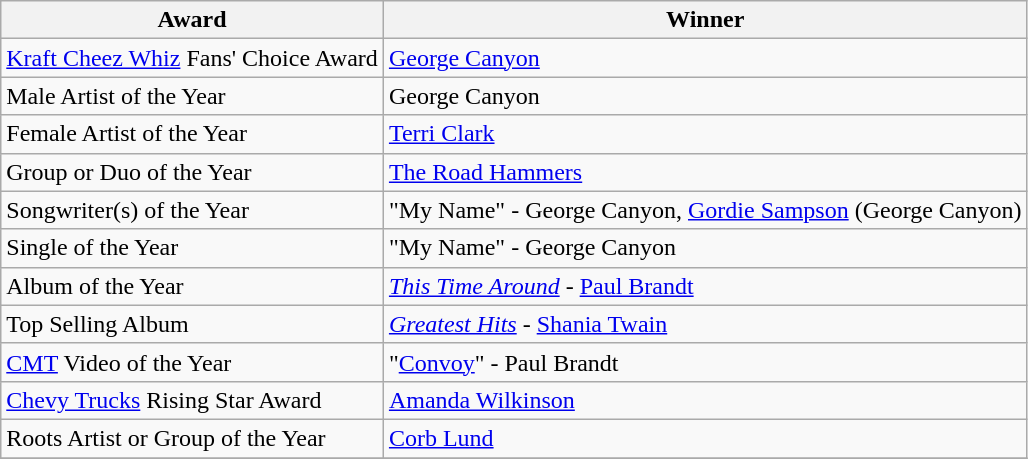<table class="wikitable">
<tr>
<th>Award</th>
<th>Winner</th>
</tr>
<tr>
<td><a href='#'>Kraft Cheez Whiz</a> Fans' Choice Award</td>
<td><a href='#'>George Canyon</a></td>
</tr>
<tr>
<td>Male Artist of the Year</td>
<td>George Canyon</td>
</tr>
<tr>
<td>Female Artist of the Year</td>
<td><a href='#'>Terri Clark</a></td>
</tr>
<tr>
<td>Group or Duo of the Year</td>
<td><a href='#'>The Road Hammers</a></td>
</tr>
<tr>
<td>Songwriter(s) of the Year</td>
<td>"My Name" - George Canyon, <a href='#'>Gordie Sampson</a> (George Canyon)</td>
</tr>
<tr>
<td>Single of the Year</td>
<td>"My Name" - George Canyon</td>
</tr>
<tr>
<td>Album of the Year</td>
<td><em><a href='#'>This Time Around</a></em> - <a href='#'>Paul Brandt</a></td>
</tr>
<tr>
<td>Top Selling Album</td>
<td><em><a href='#'>Greatest Hits</a></em> - <a href='#'>Shania Twain</a></td>
</tr>
<tr>
<td><a href='#'>CMT</a> Video of the Year</td>
<td>"<a href='#'>Convoy</a>" - Paul Brandt</td>
</tr>
<tr>
<td><a href='#'>Chevy Trucks</a> Rising Star Award</td>
<td><a href='#'>Amanda Wilkinson</a></td>
</tr>
<tr>
<td>Roots Artist or Group of the Year</td>
<td><a href='#'>Corb Lund</a></td>
</tr>
<tr>
</tr>
</table>
